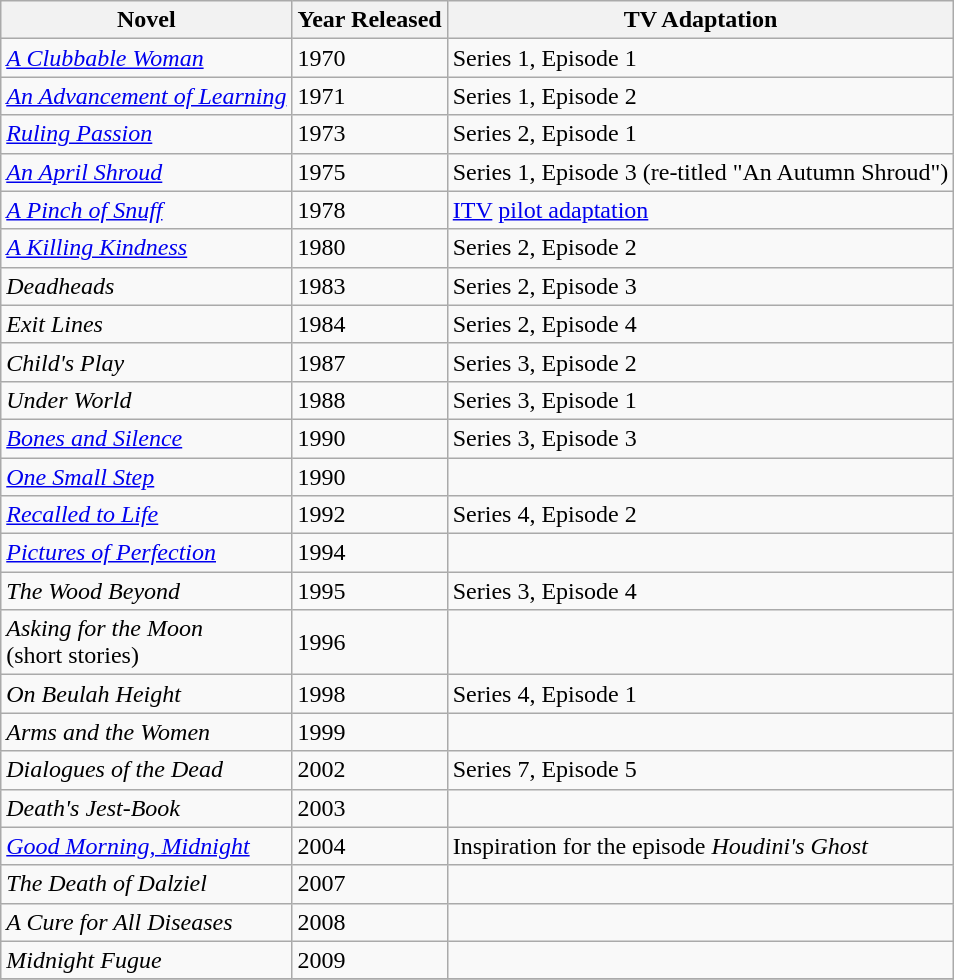<table class="wikitable">
<tr>
<th>Novel</th>
<th>Year Released</th>
<th>TV Adaptation</th>
</tr>
<tr>
<td><em><a href='#'>A Clubbable Woman</a></em></td>
<td>1970</td>
<td>Series 1, Episode 1</td>
</tr>
<tr>
<td><em><a href='#'>An Advancement of Learning</a></em></td>
<td>1971</td>
<td>Series 1, Episode 2</td>
</tr>
<tr>
<td><em><a href='#'>Ruling Passion</a></em></td>
<td>1973</td>
<td>Series 2, Episode 1</td>
</tr>
<tr>
<td><em><a href='#'>An April Shroud</a></em></td>
<td>1975</td>
<td>Series 1, Episode 3 (re-titled "An Autumn Shroud")</td>
</tr>
<tr>
<td><em><a href='#'>A Pinch of Snuff</a></em></td>
<td>1978</td>
<td><a href='#'>ITV</a> <a href='#'>pilot adaptation</a></td>
</tr>
<tr>
<td><em><a href='#'>A Killing Kindness</a></em></td>
<td>1980</td>
<td>Series 2, Episode 2</td>
</tr>
<tr>
<td><em>Deadheads</em></td>
<td>1983</td>
<td>Series 2, Episode 3</td>
</tr>
<tr>
<td><em>Exit Lines</em></td>
<td>1984</td>
<td>Series 2, Episode 4</td>
</tr>
<tr>
<td><em>Child's Play</em></td>
<td>1987</td>
<td>Series 3, Episode 2</td>
</tr>
<tr>
<td><em>Under World</em></td>
<td>1988</td>
<td>Series 3, Episode 1</td>
</tr>
<tr>
<td><em><a href='#'>Bones and Silence</a></em></td>
<td>1990</td>
<td>Series 3, Episode 3</td>
</tr>
<tr>
<td><em><a href='#'>One Small Step</a></em></td>
<td>1990</td>
<td></td>
</tr>
<tr>
<td><em><a href='#'>Recalled to Life</a></em></td>
<td>1992</td>
<td>Series 4, Episode 2</td>
</tr>
<tr>
<td><em><a href='#'>Pictures of Perfection</a></em></td>
<td>1994</td>
<td></td>
</tr>
<tr>
<td><em>The Wood Beyond</em></td>
<td>1995</td>
<td>Series 3, Episode 4</td>
</tr>
<tr>
<td><em>Asking for the Moon</em><br>(short stories)</td>
<td>1996</td>
<td></td>
</tr>
<tr>
<td><em>On Beulah Height</em></td>
<td>1998</td>
<td>Series 4, Episode 1</td>
</tr>
<tr>
<td><em>Arms and the Women</em></td>
<td>1999</td>
<td></td>
</tr>
<tr>
<td><em>Dialogues of the Dead</em></td>
<td>2002</td>
<td>Series 7, Episode 5</td>
</tr>
<tr>
<td><em>Death's Jest-Book</em></td>
<td>2003</td>
<td></td>
</tr>
<tr>
<td><em><a href='#'>Good Morning, Midnight</a></em></td>
<td>2004</td>
<td>Inspiration for the episode <em>Houdini's Ghost</em></td>
</tr>
<tr>
<td><em>The Death of Dalziel</em></td>
<td>2007</td>
<td></td>
</tr>
<tr>
<td><em>A Cure for All Diseases</em></td>
<td>2008</td>
<td></td>
</tr>
<tr>
<td><em>Midnight Fugue</em></td>
<td>2009</td>
<td></td>
</tr>
<tr>
</tr>
</table>
